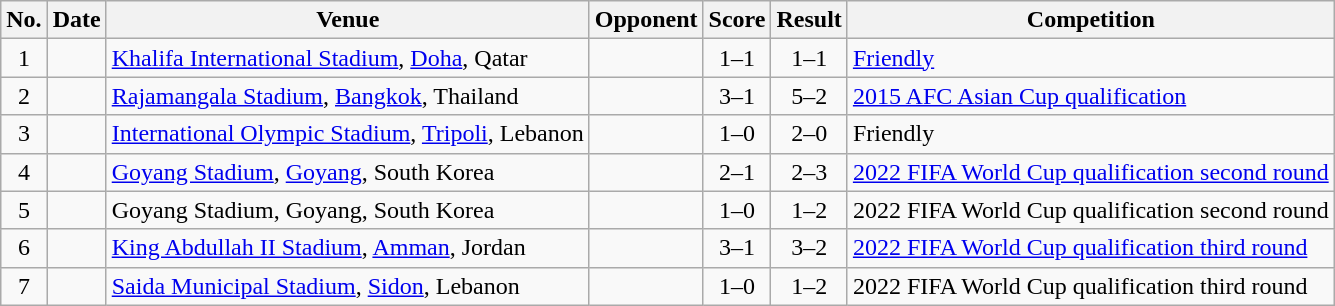<table class="wikitable sortable">
<tr>
<th scope="col">No.</th>
<th scope="col">Date</th>
<th scope="col">Venue</th>
<th scope="col">Opponent</th>
<th scope="col">Score</th>
<th scope="col">Result</th>
<th scope="col">Competition</th>
</tr>
<tr>
<td align="center">1</td>
<td></td>
<td><a href='#'>Khalifa International Stadium</a>, <a href='#'>Doha</a>, Qatar</td>
<td></td>
<td align="center">1–1</td>
<td align="center">1–1</td>
<td><a href='#'>Friendly</a></td>
</tr>
<tr>
<td align="center">2</td>
<td></td>
<td><a href='#'>Rajamangala Stadium</a>, <a href='#'>Bangkok</a>, Thailand</td>
<td></td>
<td align="center">3–1</td>
<td align="center">5–2</td>
<td><a href='#'>2015 AFC Asian Cup qualification</a></td>
</tr>
<tr>
<td align="center">3</td>
<td></td>
<td><a href='#'>International Olympic Stadium</a>, <a href='#'>Tripoli</a>, Lebanon</td>
<td></td>
<td align="center">1–0</td>
<td align="center">2–0</td>
<td>Friendly</td>
</tr>
<tr>
<td align="center">4</td>
<td></td>
<td><a href='#'>Goyang Stadium</a>, <a href='#'>Goyang</a>, South Korea</td>
<td></td>
<td align="center">2–1</td>
<td align="center">2–3</td>
<td><a href='#'>2022 FIFA World Cup qualification second round</a></td>
</tr>
<tr>
<td align="center">5</td>
<td></td>
<td>Goyang Stadium, Goyang, South Korea</td>
<td></td>
<td align="center">1–0</td>
<td align="center">1–2</td>
<td>2022 FIFA World Cup qualification second round</td>
</tr>
<tr>
<td align="center">6</td>
<td></td>
<td><a href='#'>King Abdullah II Stadium</a>, <a href='#'>Amman</a>, Jordan</td>
<td></td>
<td align="center">3–1</td>
<td align="center">3–2</td>
<td><a href='#'>2022 FIFA World Cup qualification third round</a></td>
</tr>
<tr>
<td align="center">7</td>
<td></td>
<td><a href='#'>Saida Municipal Stadium</a>, <a href='#'>Sidon</a>, Lebanon</td>
<td></td>
<td align="center">1–0</td>
<td align="center">1–2</td>
<td>2022 FIFA World Cup qualification third round</td>
</tr>
</table>
